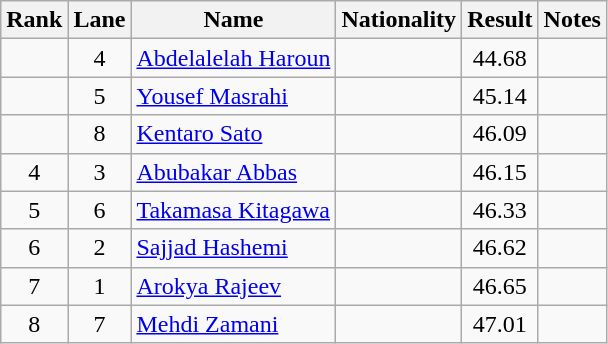<table class="wikitable sortable" style="text-align:center">
<tr>
<th>Rank</th>
<th>Lane</th>
<th>Name</th>
<th>Nationality</th>
<th>Result</th>
<th>Notes</th>
</tr>
<tr>
<td></td>
<td>4</td>
<td align=left><a href='#'>Abdelalelah Haroun</a></td>
<td align=left></td>
<td>44.68</td>
<td></td>
</tr>
<tr>
<td></td>
<td>5</td>
<td align=left><a href='#'>Yousef Masrahi</a></td>
<td align=left></td>
<td>45.14</td>
<td></td>
</tr>
<tr>
<td></td>
<td>8</td>
<td align=left><a href='#'>Kentaro Sato</a></td>
<td align=left></td>
<td>46.09</td>
<td></td>
</tr>
<tr>
<td>4</td>
<td>3</td>
<td align=left><a href='#'>Abubakar Abbas</a></td>
<td align=left></td>
<td>46.15</td>
<td></td>
</tr>
<tr>
<td>5</td>
<td>6</td>
<td align=left><a href='#'>Takamasa Kitagawa</a></td>
<td align=left></td>
<td>46.33</td>
<td></td>
</tr>
<tr>
<td>6</td>
<td>2</td>
<td align=left><a href='#'>Sajjad Hashemi</a></td>
<td align=left></td>
<td>46.62</td>
<td></td>
</tr>
<tr>
<td>7</td>
<td>1</td>
<td align=left><a href='#'>Arokya Rajeev</a></td>
<td align=left></td>
<td>46.65</td>
<td></td>
</tr>
<tr>
<td>8</td>
<td>7</td>
<td align=left><a href='#'>Mehdi Zamani</a></td>
<td align=left></td>
<td>47.01</td>
<td></td>
</tr>
</table>
